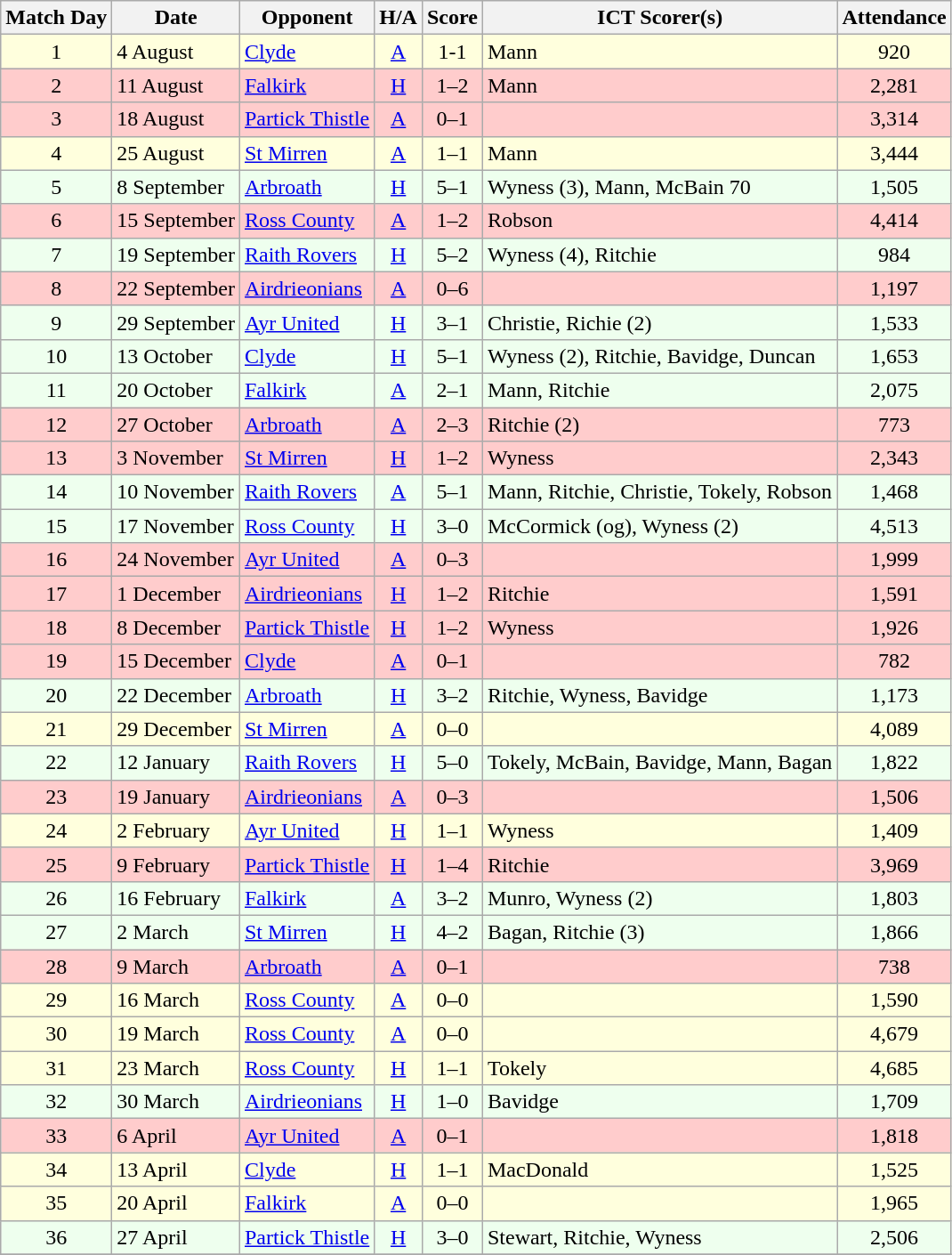<table class="wikitable" style="text-align:center">
<tr>
<th>Match Day</th>
<th>Date</th>
<th>Opponent</th>
<th>H/A</th>
<th>Score</th>
<th>ICT Scorer(s)</th>
<th>Attendance</th>
</tr>
<tr bgcolor=#FFFFDD>
<td>1</td>
<td align=left>4 August</td>
<td align=left><a href='#'>Clyde</a></td>
<td><a href='#'>A</a></td>
<td>1-1</td>
<td align=left>Mann</td>
<td>920</td>
</tr>
<tr bgcolor=#FFCCCC>
<td>2</td>
<td align=left>11 August</td>
<td align=left><a href='#'>Falkirk</a></td>
<td><a href='#'>H</a></td>
<td>1–2</td>
<td align=left>Mann</td>
<td>2,281</td>
</tr>
<tr bgcolor=#FFCCCC>
<td>3</td>
<td align=left>18 August</td>
<td align=left><a href='#'>Partick Thistle</a></td>
<td><a href='#'>A</a></td>
<td>0–1</td>
<td align=left></td>
<td>3,314</td>
</tr>
<tr bgcolor=#FFFFDD>
<td>4</td>
<td align=left>25 August</td>
<td align=left><a href='#'>St Mirren</a></td>
<td><a href='#'>A</a></td>
<td>1–1</td>
<td align=left>Mann</td>
<td>3,444</td>
</tr>
<tr bgcolor=#EEFFEE>
<td>5</td>
<td align=left>8 September</td>
<td align=left><a href='#'>Arbroath</a></td>
<td><a href='#'>H</a></td>
<td>5–1</td>
<td align=left>Wyness (3), Mann, McBain 70</td>
<td>1,505</td>
</tr>
<tr bgcolor=#FFCCCC>
<td>6</td>
<td align=left>15 September</td>
<td align=left><a href='#'>Ross County</a></td>
<td><a href='#'>A</a></td>
<td>1–2</td>
<td align=left>Robson</td>
<td>4,414</td>
</tr>
<tr bgcolor=#EEFFEE>
<td>7</td>
<td align=left>19 September</td>
<td align=left><a href='#'>Raith Rovers</a></td>
<td><a href='#'>H</a></td>
<td>5–2</td>
<td align=left>Wyness (4), Ritchie</td>
<td>984</td>
</tr>
<tr bgcolor=#FFCCCC>
<td>8</td>
<td align=left>22 September</td>
<td align=left><a href='#'>Airdrieonians</a></td>
<td><a href='#'>A</a></td>
<td>0–6</td>
<td align=left></td>
<td>1,197</td>
</tr>
<tr bgcolor=#EEFFEE>
<td>9</td>
<td align=left>29 September</td>
<td align=left><a href='#'>Ayr United</a></td>
<td><a href='#'>H</a></td>
<td>3–1</td>
<td align=left>Christie, Richie (2)</td>
<td>1,533</td>
</tr>
<tr bgcolor=#EEFFEE>
<td>10</td>
<td align=left>13 October</td>
<td align=left><a href='#'>Clyde</a></td>
<td><a href='#'>H</a></td>
<td>5–1</td>
<td align=left>Wyness (2), Ritchie, Bavidge, Duncan</td>
<td>1,653</td>
</tr>
<tr bgcolor=#EEFFEE>
<td>11</td>
<td align=left>20 October</td>
<td align=left><a href='#'>Falkirk</a></td>
<td><a href='#'>A</a></td>
<td>2–1</td>
<td align=left>Mann, Ritchie</td>
<td>2,075</td>
</tr>
<tr bgcolor=#FFCCCC>
<td>12</td>
<td align=left>27 October</td>
<td align=left><a href='#'>Arbroath</a></td>
<td><a href='#'>A</a></td>
<td>2–3</td>
<td align=left>Ritchie (2)</td>
<td>773</td>
</tr>
<tr bgcolor=#FFCCCC>
<td>13</td>
<td align=left>3 November</td>
<td align=left><a href='#'>St Mirren</a></td>
<td><a href='#'>H</a></td>
<td>1–2</td>
<td align=left>Wyness</td>
<td>2,343</td>
</tr>
<tr bgcolor=#EEFFEE>
<td>14</td>
<td align=left>10 November</td>
<td align=left><a href='#'>Raith Rovers</a></td>
<td><a href='#'>A</a></td>
<td>5–1</td>
<td align=left>Mann, Ritchie, Christie, Tokely, Robson</td>
<td>1,468</td>
</tr>
<tr bgcolor=#EEFFEE>
<td>15</td>
<td align=left>17 November</td>
<td align=left><a href='#'>Ross County</a></td>
<td><a href='#'>H</a></td>
<td>3–0</td>
<td align=left>McCormick (og), Wyness (2)</td>
<td>4,513</td>
</tr>
<tr bgcolor=#FFCCCC>
<td>16</td>
<td align=left>24 November</td>
<td align=left><a href='#'>Ayr United</a></td>
<td><a href='#'>A</a></td>
<td>0–3</td>
<td align=left></td>
<td>1,999</td>
</tr>
<tr bgcolor=#FFCCCC>
<td>17</td>
<td align=left>1 December</td>
<td align=left><a href='#'>Airdrieonians</a></td>
<td><a href='#'>H</a></td>
<td>1–2</td>
<td align=left>Ritchie</td>
<td>1,591</td>
</tr>
<tr bgcolor=#FFCCCC>
<td>18</td>
<td align=left>8 December</td>
<td align=left><a href='#'>Partick Thistle</a></td>
<td><a href='#'>H</a></td>
<td>1–2</td>
<td align=left>Wyness</td>
<td>1,926</td>
</tr>
<tr bgcolor=#FFCCCC>
<td>19</td>
<td align=left>15 December</td>
<td align=left><a href='#'>Clyde</a></td>
<td><a href='#'>A</a></td>
<td>0–1</td>
<td align=left></td>
<td>782</td>
</tr>
<tr bgcolor=#EEFFEE>
<td>20</td>
<td align=left>22 December</td>
<td align=left><a href='#'>Arbroath</a></td>
<td><a href='#'>H</a></td>
<td>3–2</td>
<td align=left>Ritchie, Wyness, Bavidge</td>
<td>1,173</td>
</tr>
<tr bgcolor=#FFFFDD>
<td>21</td>
<td align=left>29 December</td>
<td align=left><a href='#'>St Mirren</a></td>
<td><a href='#'>A</a></td>
<td>0–0</td>
<td align=left></td>
<td>4,089</td>
</tr>
<tr bgcolor=#EEFFEE>
<td>22</td>
<td align=left>12 January</td>
<td align=left><a href='#'>Raith Rovers</a></td>
<td><a href='#'>H</a></td>
<td>5–0</td>
<td align=left>Tokely, McBain, Bavidge, Mann, Bagan</td>
<td>1,822</td>
</tr>
<tr bgcolor=#FFCCCC>
<td>23</td>
<td align=left>19 January</td>
<td align=left><a href='#'>Airdrieonians</a></td>
<td><a href='#'>A</a></td>
<td>0–3</td>
<td align=left></td>
<td>1,506</td>
</tr>
<tr bgcolor=#FFFFDD>
<td>24</td>
<td align=left>2 February</td>
<td align=left><a href='#'>Ayr United</a></td>
<td><a href='#'>H</a></td>
<td>1–1</td>
<td align=left>Wyness</td>
<td>1,409</td>
</tr>
<tr bgcolor=#FFCCCC>
<td>25</td>
<td align=left>9 February</td>
<td align=left><a href='#'>Partick Thistle</a></td>
<td><a href='#'>H</a></td>
<td>1–4</td>
<td align=left>Ritchie</td>
<td>3,969</td>
</tr>
<tr bgcolor=#EEFFEE>
<td>26</td>
<td align=left>16 February</td>
<td align=left><a href='#'>Falkirk</a></td>
<td><a href='#'>A</a></td>
<td>3–2</td>
<td align=left>Munro, Wyness (2)</td>
<td>1,803</td>
</tr>
<tr bgcolor=#EEFFEE>
<td>27</td>
<td align=left>2 March</td>
<td align=left><a href='#'>St Mirren</a></td>
<td><a href='#'>H</a></td>
<td>4–2</td>
<td align=left>Bagan, Ritchie (3)</td>
<td>1,866</td>
</tr>
<tr bgcolor=#FFCCCC>
<td>28</td>
<td align=left>9 March</td>
<td align=left><a href='#'>Arbroath</a></td>
<td><a href='#'>A</a></td>
<td>0–1</td>
<td align=left></td>
<td>738</td>
</tr>
<tr bgcolor=#FFFFDD>
<td>29</td>
<td align=left>16 March</td>
<td align=left><a href='#'>Ross County</a></td>
<td><a href='#'>A</a></td>
<td>0–0</td>
<td align=left></td>
<td>1,590</td>
</tr>
<tr bgcolor=#FFFFDD>
<td>30</td>
<td align=left>19 March</td>
<td align=left><a href='#'>Ross County</a></td>
<td><a href='#'>A</a></td>
<td>0–0</td>
<td align=left></td>
<td>4,679</td>
</tr>
<tr bgcolor=#FFFFDD>
<td>31</td>
<td align=left>23 March</td>
<td align=left><a href='#'>Ross County</a></td>
<td><a href='#'>H</a></td>
<td>1–1</td>
<td align=left>Tokely</td>
<td>4,685</td>
</tr>
<tr bgcolor=#EEFFEE>
<td>32</td>
<td align=left>30 March</td>
<td align=left><a href='#'>Airdrieonians</a></td>
<td><a href='#'>H</a></td>
<td>1–0</td>
<td align=left>Bavidge</td>
<td>1,709</td>
</tr>
<tr bgcolor=#FFCCCC>
<td>33</td>
<td align=left>6 April</td>
<td align=left><a href='#'>Ayr United</a></td>
<td><a href='#'>A</a></td>
<td>0–1</td>
<td align=left></td>
<td>1,818</td>
</tr>
<tr bgcolor=#FFFFDD>
<td>34</td>
<td align=left>13 April</td>
<td align=left><a href='#'>Clyde</a></td>
<td><a href='#'>H</a></td>
<td>1–1</td>
<td align=left>MacDonald</td>
<td>1,525</td>
</tr>
<tr bgcolor=#FFFFDD>
<td>35</td>
<td align=left>20 April</td>
<td align=left><a href='#'>Falkirk</a></td>
<td><a href='#'>A</a></td>
<td>0–0</td>
<td align=left></td>
<td>1,965</td>
</tr>
<tr bgcolor=#EEFFEE>
<td>36</td>
<td align=left>27 April</td>
<td align=left><a href='#'>Partick Thistle</a></td>
<td><a href='#'>H</a></td>
<td>3–0</td>
<td align=left>Stewart, Ritchie, Wyness</td>
<td>2,506</td>
</tr>
<tr>
</tr>
</table>
